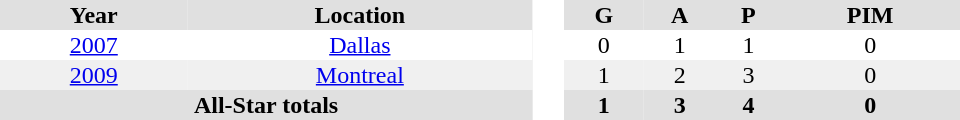<table border="0" cellpadding="1" cellspacing="0" style="text-align:center; width:40em">
<tr ALIGN="centre" bgcolor="#e0e0e0">
<th>Year</th>
<th>Location</th>
<th ALIGN="centre" rowspan="99" bgcolor="#ffffff"> </th>
<th>G</th>
<th>A</th>
<th>P</th>
<th>PIM</th>
</tr>
<tr>
<td><a href='#'>2007</a></td>
<td><a href='#'>Dallas</a></td>
<td>0</td>
<td>1</td>
<td>1</td>
<td>0</td>
</tr>
<tr bgcolor="#f0f0f0">
<td><a href='#'>2009</a></td>
<td><a href='#'>Montreal</a></td>
<td>1</td>
<td>2</td>
<td>3</td>
<td>0</td>
</tr>
<tr bgcolor="#e0e0e0">
<th colspan=2>All-Star totals</th>
<th>1</th>
<th>3</th>
<th>4</th>
<th>0</th>
</tr>
</table>
